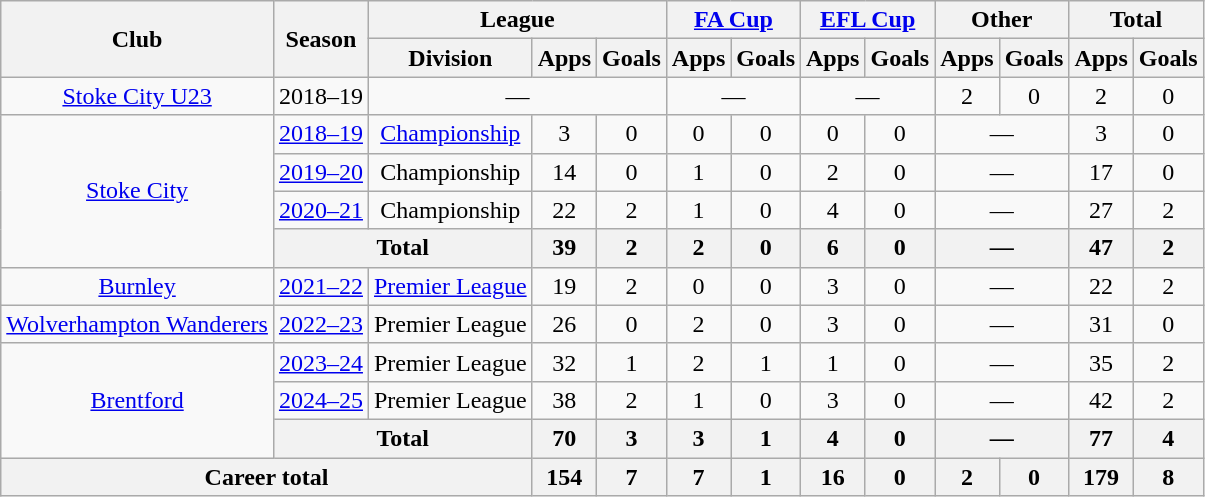<table class="wikitable" style="text-align: center;">
<tr>
<th rowspan="2">Club</th>
<th rowspan="2">Season</th>
<th colspan="3">League</th>
<th colspan="2"><a href='#'>FA Cup</a></th>
<th colspan="2"><a href='#'>EFL Cup</a></th>
<th colspan="2">Other</th>
<th colspan="2">Total</th>
</tr>
<tr>
<th>Division</th>
<th>Apps</th>
<th>Goals</th>
<th>Apps</th>
<th>Goals</th>
<th>Apps</th>
<th>Goals</th>
<th>Apps</th>
<th>Goals</th>
<th>Apps</th>
<th>Goals</th>
</tr>
<tr>
<td><a href='#'>Stoke City U23</a></td>
<td>2018–19</td>
<td colspan="3">—</td>
<td colspan="2">—</td>
<td colspan="2">—</td>
<td>2</td>
<td>0</td>
<td>2</td>
<td>0</td>
</tr>
<tr>
<td rowspan="4"><a href='#'>Stoke City</a></td>
<td><a href='#'>2018–19</a></td>
<td><a href='#'>Championship</a></td>
<td>3</td>
<td>0</td>
<td>0</td>
<td>0</td>
<td>0</td>
<td>0</td>
<td colspan="2">—</td>
<td>3</td>
<td>0</td>
</tr>
<tr>
<td><a href='#'>2019–20</a></td>
<td>Championship</td>
<td>14</td>
<td>0</td>
<td>1</td>
<td>0</td>
<td>2</td>
<td>0</td>
<td colspan="2">—</td>
<td>17</td>
<td>0</td>
</tr>
<tr>
<td><a href='#'>2020–21</a></td>
<td>Championship</td>
<td>22</td>
<td>2</td>
<td>1</td>
<td>0</td>
<td>4</td>
<td>0</td>
<td colspan="2">—</td>
<td>27</td>
<td>2</td>
</tr>
<tr>
<th colspan="2">Total</th>
<th>39</th>
<th>2</th>
<th>2</th>
<th>0</th>
<th>6</th>
<th>0</th>
<th colspan="2">—</th>
<th>47</th>
<th>2</th>
</tr>
<tr>
<td><a href='#'>Burnley</a></td>
<td><a href='#'>2021–22</a></td>
<td><a href='#'>Premier League</a></td>
<td>19</td>
<td>2</td>
<td>0</td>
<td>0</td>
<td>3</td>
<td>0</td>
<td colspan="2">—</td>
<td>22</td>
<td>2</td>
</tr>
<tr>
<td><a href='#'>Wolverhampton Wanderers</a></td>
<td><a href='#'>2022–23</a></td>
<td>Premier League</td>
<td>26</td>
<td>0</td>
<td>2</td>
<td>0</td>
<td>3</td>
<td>0</td>
<td colspan="2">—</td>
<td>31</td>
<td>0</td>
</tr>
<tr>
<td rowspan="3"><a href='#'>Brentford</a></td>
<td><a href='#'>2023–24</a></td>
<td>Premier League</td>
<td>32</td>
<td>1</td>
<td>2</td>
<td>1</td>
<td>1</td>
<td>0</td>
<td colspan="2">—</td>
<td>35</td>
<td>2</td>
</tr>
<tr>
<td><a href='#'>2024–25</a></td>
<td>Premier League</td>
<td>38</td>
<td>2</td>
<td>1</td>
<td>0</td>
<td>3</td>
<td>0</td>
<td colspan="2">—</td>
<td>42</td>
<td>2</td>
</tr>
<tr>
<th colspan="2">Total</th>
<th>70</th>
<th>3</th>
<th>3</th>
<th>1</th>
<th>4</th>
<th>0</th>
<th colspan="2">—</th>
<th>77</th>
<th>4</th>
</tr>
<tr>
<th colspan="3">Career total</th>
<th>154</th>
<th>7</th>
<th>7</th>
<th>1</th>
<th>16</th>
<th>0</th>
<th>2</th>
<th>0</th>
<th>179</th>
<th>8</th>
</tr>
</table>
